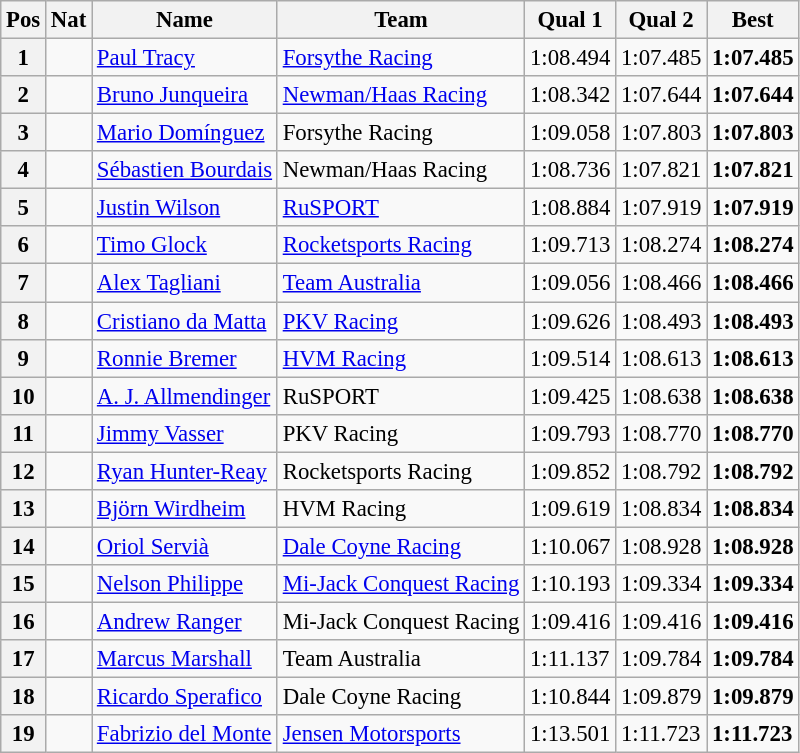<table class="wikitable" style="font-size: 95%;">
<tr>
<th>Pos</th>
<th>Nat</th>
<th>Name</th>
<th>Team</th>
<th>Qual 1</th>
<th>Qual 2</th>
<th>Best</th>
</tr>
<tr>
<th>1</th>
<td></td>
<td><a href='#'>Paul Tracy</a></td>
<td><a href='#'>Forsythe Racing</a></td>
<td>1:08.494</td>
<td>1:07.485</td>
<td><strong>1:07.485</strong></td>
</tr>
<tr>
<th>2</th>
<td></td>
<td><a href='#'>Bruno Junqueira</a></td>
<td><a href='#'>Newman/Haas Racing</a></td>
<td>1:08.342</td>
<td>1:07.644</td>
<td><strong>1:07.644</strong></td>
</tr>
<tr>
<th>3</th>
<td></td>
<td><a href='#'>Mario Domínguez</a></td>
<td>Forsythe Racing</td>
<td>1:09.058</td>
<td>1:07.803</td>
<td><strong>1:07.803</strong></td>
</tr>
<tr>
<th>4</th>
<td></td>
<td><a href='#'>Sébastien Bourdais</a></td>
<td>Newman/Haas Racing</td>
<td>1:08.736</td>
<td>1:07.821</td>
<td><strong>1:07.821</strong></td>
</tr>
<tr>
<th>5</th>
<td></td>
<td><a href='#'>Justin Wilson</a></td>
<td><a href='#'>RuSPORT</a></td>
<td>1:08.884</td>
<td>1:07.919</td>
<td><strong>1:07.919</strong></td>
</tr>
<tr>
<th>6</th>
<td></td>
<td><a href='#'>Timo Glock</a></td>
<td><a href='#'>Rocketsports Racing</a></td>
<td>1:09.713</td>
<td>1:08.274</td>
<td><strong>1:08.274</strong></td>
</tr>
<tr>
<th>7</th>
<td></td>
<td><a href='#'>Alex Tagliani</a></td>
<td><a href='#'>Team Australia</a></td>
<td>1:09.056</td>
<td>1:08.466</td>
<td><strong>1:08.466</strong></td>
</tr>
<tr>
<th>8</th>
<td></td>
<td><a href='#'>Cristiano da Matta</a></td>
<td><a href='#'>PKV Racing</a></td>
<td>1:09.626</td>
<td>1:08.493</td>
<td><strong>1:08.493</strong></td>
</tr>
<tr>
<th>9</th>
<td></td>
<td><a href='#'>Ronnie Bremer</a></td>
<td><a href='#'>HVM Racing</a></td>
<td>1:09.514</td>
<td>1:08.613</td>
<td><strong>1:08.613</strong></td>
</tr>
<tr>
<th>10</th>
<td></td>
<td><a href='#'>A. J. Allmendinger</a></td>
<td>RuSPORT</td>
<td>1:09.425</td>
<td>1:08.638</td>
<td><strong>1:08.638</strong></td>
</tr>
<tr>
<th>11</th>
<td></td>
<td><a href='#'>Jimmy Vasser</a></td>
<td>PKV Racing</td>
<td>1:09.793</td>
<td>1:08.770</td>
<td><strong>1:08.770</strong></td>
</tr>
<tr>
<th>12</th>
<td></td>
<td><a href='#'>Ryan Hunter-Reay</a></td>
<td>Rocketsports Racing</td>
<td>1:09.852</td>
<td>1:08.792</td>
<td><strong>1:08.792</strong></td>
</tr>
<tr>
<th>13</th>
<td></td>
<td><a href='#'>Björn Wirdheim</a></td>
<td>HVM Racing</td>
<td>1:09.619</td>
<td>1:08.834</td>
<td><strong>1:08.834</strong></td>
</tr>
<tr>
<th>14</th>
<td></td>
<td><a href='#'>Oriol Servià</a></td>
<td><a href='#'>Dale Coyne Racing</a></td>
<td>1:10.067</td>
<td>1:08.928</td>
<td><strong>1:08.928</strong></td>
</tr>
<tr>
<th>15</th>
<td></td>
<td><a href='#'>Nelson Philippe</a></td>
<td><a href='#'>Mi-Jack Conquest Racing</a></td>
<td>1:10.193</td>
<td>1:09.334</td>
<td><strong>1:09.334</strong></td>
</tr>
<tr>
<th>16</th>
<td></td>
<td><a href='#'>Andrew Ranger</a></td>
<td>Mi-Jack Conquest Racing</td>
<td>1:09.416</td>
<td>1:09.416</td>
<td><strong>1:09.416</strong></td>
</tr>
<tr>
<th>17</th>
<td></td>
<td><a href='#'>Marcus Marshall</a></td>
<td>Team Australia</td>
<td>1:11.137</td>
<td>1:09.784</td>
<td><strong>1:09.784</strong></td>
</tr>
<tr>
<th>18</th>
<td></td>
<td><a href='#'>Ricardo Sperafico</a></td>
<td>Dale Coyne Racing</td>
<td>1:10.844</td>
<td>1:09.879</td>
<td><strong>1:09.879</strong></td>
</tr>
<tr>
<th>19</th>
<td></td>
<td><a href='#'>Fabrizio del Monte</a></td>
<td><a href='#'>Jensen Motorsports</a></td>
<td>1:13.501</td>
<td>1:11.723</td>
<td><strong>1:11.723</strong></td>
</tr>
</table>
